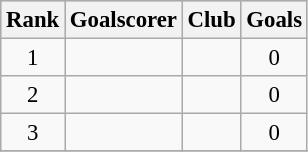<table class="wikitable" style="font-size: 95%;">
<tr bgcolor="#CCCCCC" align="center">
<th scope="col">Rank</th>
<th scope="col">Goalscorer</th>
<th scope="col">Club</th>
<th scope="col">Goals</th>
</tr>
<tr>
<td align="center">1</td>
<td></td>
<td></td>
<td align="center">0</td>
</tr>
<tr>
<td align="center">2</td>
<td></td>
<td></td>
<td align="center">0</td>
</tr>
<tr>
<td align="center">3</td>
<td></td>
<td></td>
<td align="center">0</td>
</tr>
<tr>
</tr>
</table>
